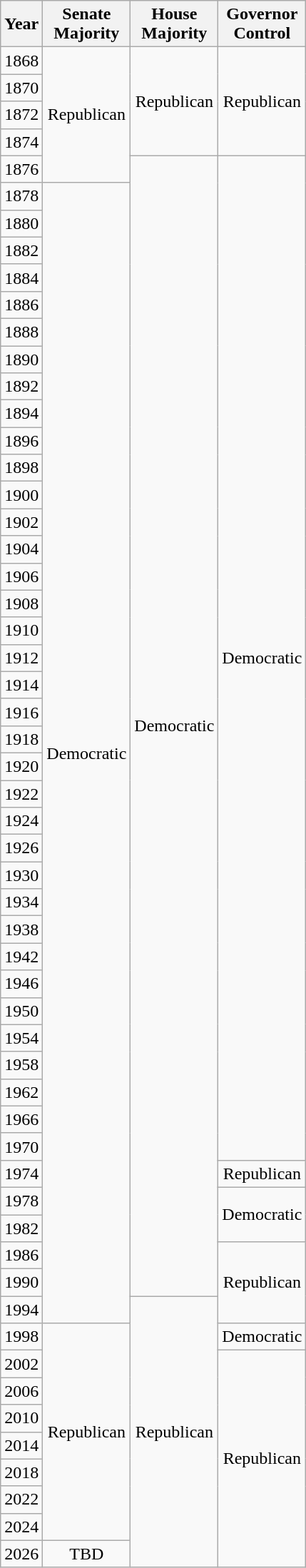<table class="wikitable sortable" style="text-align:center">
<tr>
<th>Year</th>
<th>Senate<br>Majority</th>
<th>House<br>Majority</th>
<th>Governor<br>Control</th>
</tr>
<tr>
<td>1868</td>
<td rowspan=5 >Republican</td>
<td rowspan=4 >Republican</td>
<td rowspan=4 >Republican</td>
</tr>
<tr>
<td>1870</td>
</tr>
<tr>
<td>1872</td>
</tr>
<tr>
<td>1874</td>
</tr>
<tr>
<td>1876</td>
<td rowspan=42 >Democratic</td>
<td rowspan=37 >Democratic</td>
</tr>
<tr>
<td>1878</td>
<td rowspan=42 >Democratic</td>
</tr>
<tr>
<td>1880</td>
</tr>
<tr>
<td>1882</td>
</tr>
<tr>
<td>1884</td>
</tr>
<tr>
<td>1886</td>
</tr>
<tr>
<td>1888</td>
</tr>
<tr>
<td>1890</td>
</tr>
<tr>
<td>1892</td>
</tr>
<tr>
<td>1894</td>
</tr>
<tr>
<td>1896</td>
</tr>
<tr>
<td>1898</td>
</tr>
<tr>
<td>1900</td>
</tr>
<tr>
<td>1902</td>
</tr>
<tr>
<td>1904</td>
</tr>
<tr>
<td>1906</td>
</tr>
<tr>
<td>1908</td>
</tr>
<tr>
<td>1910</td>
</tr>
<tr>
<td>1912</td>
</tr>
<tr>
<td>1914</td>
</tr>
<tr>
<td>1916</td>
</tr>
<tr>
<td>1918</td>
</tr>
<tr>
<td>1920</td>
</tr>
<tr>
<td>1922</td>
</tr>
<tr>
<td>1924</td>
</tr>
<tr>
<td>1926</td>
</tr>
<tr>
<td>1930</td>
</tr>
<tr>
<td>1934</td>
</tr>
<tr>
<td>1938</td>
</tr>
<tr>
<td>1942</td>
</tr>
<tr>
<td>1946</td>
</tr>
<tr>
<td>1950</td>
</tr>
<tr>
<td>1954</td>
</tr>
<tr>
<td>1958</td>
</tr>
<tr>
<td>1962</td>
</tr>
<tr>
<td>1966</td>
</tr>
<tr>
<td>1970</td>
</tr>
<tr>
<td>1974</td>
<td>Republican</td>
</tr>
<tr>
<td>1978</td>
<td rowspan=2 >Democratic</td>
</tr>
<tr>
<td>1982</td>
</tr>
<tr>
<td>1986</td>
<td rowspan=3 >Republican</td>
</tr>
<tr>
<td>1990</td>
</tr>
<tr>
<td>1994</td>
<td rowspan=10 >Republican</td>
</tr>
<tr>
<td>1998</td>
<td rowspan=8 >Republican</td>
<td>Democratic</td>
</tr>
<tr>
<td>2002</td>
<td rowspan=8 >Republican</td>
</tr>
<tr>
<td>2006</td>
</tr>
<tr>
<td>2010</td>
</tr>
<tr>
<td>2014</td>
</tr>
<tr>
<td>2018</td>
</tr>
<tr>
<td>2022</td>
</tr>
<tr>
<td>2024</td>
</tr>
<tr>
<td>2026</td>
<td>TBD</td>
</tr>
</table>
